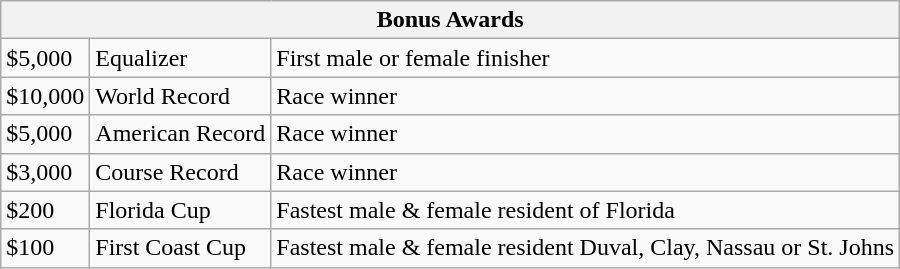<table class="wikitable">
<tr>
<th colspan=3 scope="col">Bonus Awards</th>
</tr>
<tr>
<td>$5,000</td>
<td>Equalizer</td>
<td>First male or female finisher</td>
</tr>
<tr>
<td>$10,000</td>
<td>World Record</td>
<td>Race winner</td>
</tr>
<tr>
<td>$5,000</td>
<td>American Record</td>
<td>Race winner</td>
</tr>
<tr>
<td>$3,000</td>
<td>Course Record</td>
<td>Race winner</td>
</tr>
<tr>
<td>$200</td>
<td>Florida Cup</td>
<td>Fastest male & female resident of Florida</td>
</tr>
<tr>
<td>$100</td>
<td>First Coast Cup</td>
<td>Fastest male & female resident Duval, Clay, Nassau or St. Johns</td>
</tr>
</table>
